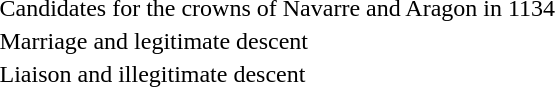<table>
<tr>
<td align="center"></td>
<td>Candidates for the crowns of Navarre and Aragon in 1134</td>
</tr>
<tr>
<td></td>
<td>Marriage and legitimate descent</td>
</tr>
<tr>
<td></td>
<td>Liaison and illegitimate descent</td>
</tr>
</table>
